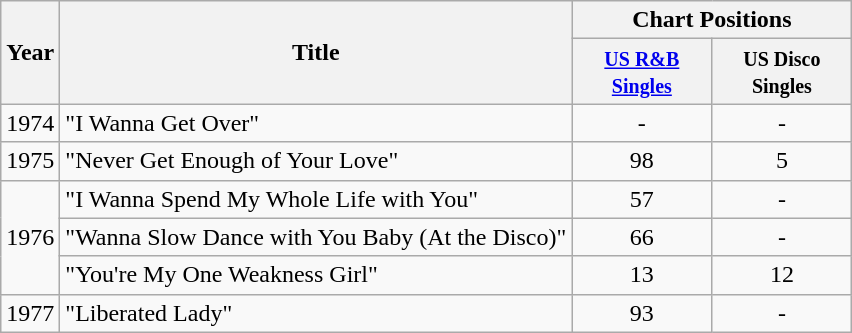<table class="wikitable">
<tr>
<th rowspan="2">Year</th>
<th rowspan="2">Title</th>
<th colspan="2">Chart Positions</th>
</tr>
<tr>
<th width="86"><small><a href='#'>US R&B Singles</a></small></th>
<th width="86"><small>US Disco Singles</small></th>
</tr>
<tr>
<td>1974</td>
<td>"I Wanna Get Over"</td>
<td align="center">-</td>
<td align="center">-</td>
</tr>
<tr>
<td>1975</td>
<td>"Never Get Enough of Your Love"</td>
<td align="center">98</td>
<td align="center">5</td>
</tr>
<tr>
<td rowspan="3">1976</td>
<td>"I Wanna Spend My Whole Life with You"</td>
<td align="center">57</td>
<td align="center">-</td>
</tr>
<tr>
<td>"Wanna Slow Dance with You Baby (At the Disco)"</td>
<td align="center">66</td>
<td align="center">-</td>
</tr>
<tr>
<td>"You're My One Weakness Girl"</td>
<td align="center">13</td>
<td align="center">12</td>
</tr>
<tr>
<td>1977</td>
<td>"Liberated Lady"</td>
<td align="center">93</td>
<td align="center">-</td>
</tr>
</table>
